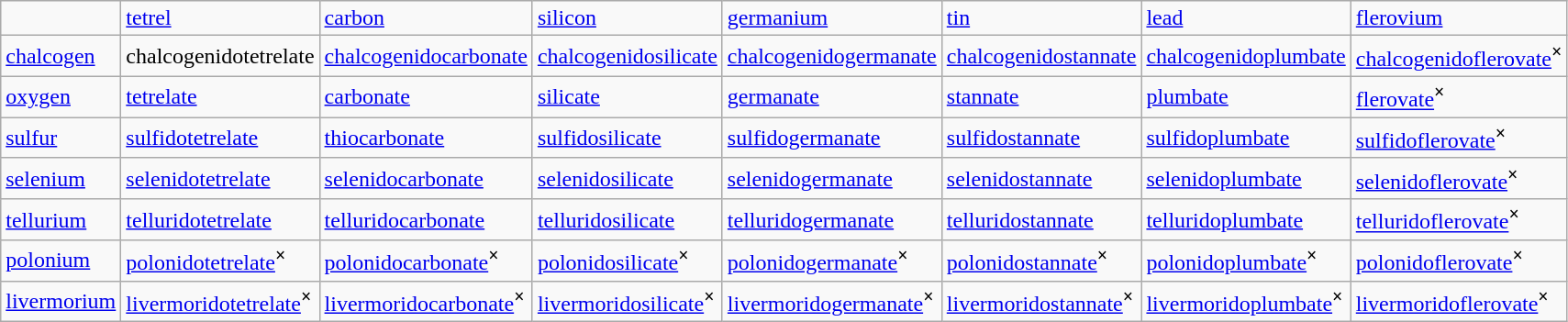<table class="wikitable">
<tr>
<td></td>
<td><a href='#'>tetrel</a></td>
<td><a href='#'>carbon</a></td>
<td><a href='#'>silicon</a></td>
<td><a href='#'>germanium</a></td>
<td><a href='#'>tin</a></td>
<td><a href='#'>lead</a></td>
<td><a href='#'>flerovium</a></td>
</tr>
<tr>
<td><a href='#'>chalcogen</a></td>
<td>chalcogenidotetrelate</td>
<td><a href='#'>chalcogenidocarbonate</a></td>
<td><a href='#'>chalcogenidosilicate</a></td>
<td><a href='#'>chalcogenidogermanate</a></td>
<td><a href='#'>chalcogenidostannate</a></td>
<td><a href='#'>chalcogenidoplumbate</a></td>
<td><a href='#'>chalcogenidoflerovate</a><sup><strong>×</strong></sup></td>
</tr>
<tr>
<td><a href='#'>oxygen</a></td>
<td><a href='#'>tetrelate</a></td>
<td><a href='#'>carbonate</a></td>
<td><a href='#'>silicate</a></td>
<td><a href='#'>germanate</a></td>
<td><a href='#'>stannate</a></td>
<td><a href='#'>plumbate</a></td>
<td><a href='#'>flerovate</a><sup><strong>×</strong></sup></td>
</tr>
<tr>
<td><a href='#'>sulfur</a></td>
<td><a href='#'>sulfidotetrelate</a></td>
<td><a href='#'>thiocarbonate</a></td>
<td><a href='#'>sulfidosilicate</a></td>
<td><a href='#'>sulfidogermanate</a></td>
<td><a href='#'>sulfidostannate</a></td>
<td><a href='#'>sulfidoplumbate</a></td>
<td><a href='#'>sulfidoflerovate</a><sup><strong>×</strong></sup></td>
</tr>
<tr>
<td><a href='#'>selenium</a></td>
<td><a href='#'>selenidotetrelate</a></td>
<td><a href='#'>selenidocarbonate</a></td>
<td><a href='#'>selenidosilicate</a></td>
<td><a href='#'>selenidogermanate</a></td>
<td><a href='#'>selenidostannate</a></td>
<td><a href='#'>selenidoplumbate</a></td>
<td><a href='#'>selenidoflerovate</a><sup><strong>×</strong></sup></td>
</tr>
<tr>
<td><a href='#'>tellurium</a></td>
<td><a href='#'>telluridotetrelate</a></td>
<td><a href='#'>telluridocarbonate</a></td>
<td><a href='#'>telluridosilicate</a></td>
<td><a href='#'>telluridogermanate</a></td>
<td><a href='#'>telluridostannate</a></td>
<td><a href='#'>telluridoplumbate</a></td>
<td><a href='#'>telluridoflerovate</a><sup><strong>×</strong></sup></td>
</tr>
<tr>
<td><a href='#'>polonium</a></td>
<td><a href='#'>polonidotetrelate</a><sup><strong>×</strong></sup></td>
<td><a href='#'>polonidocarbonate</a><sup><strong>×</strong></sup></td>
<td><a href='#'>polonidosilicate</a><sup><strong>×</strong></sup></td>
<td><a href='#'>polonidogermanate</a><sup><strong>×</strong></sup></td>
<td><a href='#'>polonidostannate</a><sup><strong>×</strong></sup></td>
<td><a href='#'>polonidoplumbate</a><sup><strong>×</strong></sup></td>
<td><a href='#'>polonidoflerovate</a><sup><strong>×</strong></sup></td>
</tr>
<tr>
<td><a href='#'>livermorium</a></td>
<td><a href='#'>livermoridotetrelate</a><sup><strong>×</strong></sup></td>
<td><a href='#'>livermoridocarbonate</a><sup><strong>×</strong></sup></td>
<td><a href='#'>livermoridosilicate</a><sup><strong>×</strong></sup></td>
<td><a href='#'>livermoridogermanate</a><sup><strong>×</strong></sup></td>
<td><a href='#'>livermoridostannate</a><sup><strong>×</strong></sup></td>
<td><a href='#'>livermoridoplumbate</a><sup><strong>×</strong></sup></td>
<td><a href='#'>livermoridoflerovate</a><sup><strong>×</strong></sup></td>
</tr>
</table>
